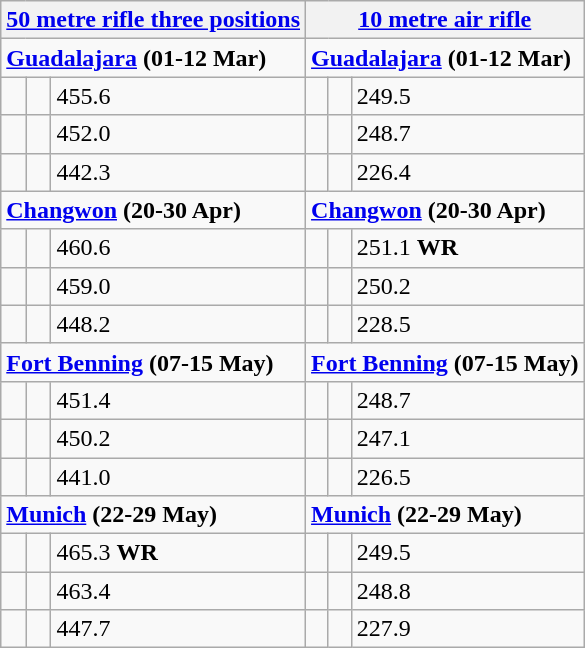<table class="wikitable">
<tr>
<th colspan="3"><a href='#'>50 metre rifle three positions</a></th>
<th colspan="3"><a href='#'>10 metre air rifle</a></th>
</tr>
<tr>
<td colspan="3"><strong><a href='#'>Guadalajara</a>  (01-12 Mar)</strong></td>
<td colspan="3"><strong><a href='#'>Guadalajara</a>  (01-12 Mar)</strong></td>
</tr>
<tr>
<td></td>
<td></td>
<td>455.6</td>
<td></td>
<td></td>
<td>249.5</td>
</tr>
<tr>
<td></td>
<td></td>
<td>452.0</td>
<td></td>
<td></td>
<td>248.7</td>
</tr>
<tr>
<td></td>
<td></td>
<td>442.3</td>
<td></td>
<td></td>
<td>226.4</td>
</tr>
<tr>
<td colspan="3"><strong><a href='#'>Changwon</a></strong> <strong> (20-30 Apr)</strong></td>
<td colspan="3"><strong><a href='#'>Changwon</a></strong> <strong> (20-30 Apr)</strong></td>
</tr>
<tr>
<td></td>
<td></td>
<td>460.6</td>
<td></td>
<td></td>
<td>251.1 <strong>WR</strong></td>
</tr>
<tr>
<td></td>
<td></td>
<td>459.0</td>
<td></td>
<td></td>
<td>250.2</td>
</tr>
<tr>
<td></td>
<td></td>
<td>448.2</td>
<td></td>
<td></td>
<td>228.5</td>
</tr>
<tr>
<td colspan="3"><strong><a href='#'>Fort Benning</a>   (07-15 May)</strong></td>
<td colspan="3"><strong><a href='#'>Fort Benning</a>   (07-15 May)</strong></td>
</tr>
<tr>
<td></td>
<td></td>
<td>451.4</td>
<td></td>
<td></td>
<td>248.7</td>
</tr>
<tr>
<td></td>
<td></td>
<td>450.2</td>
<td></td>
<td></td>
<td>247.1</td>
</tr>
<tr>
<td></td>
<td></td>
<td>441.0</td>
<td></td>
<td></td>
<td>226.5</td>
</tr>
<tr>
<td colspan="3"><strong><a href='#'>Munich</a>   (22-29 May)</strong></td>
<td colspan="3"><strong><a href='#'>Munich</a>   (22-29 May)</strong></td>
</tr>
<tr>
<td></td>
<td></td>
<td>465.3 <strong>WR</strong></td>
<td></td>
<td></td>
<td>249.5</td>
</tr>
<tr>
<td></td>
<td></td>
<td>463.4</td>
<td></td>
<td></td>
<td>248.8</td>
</tr>
<tr>
<td></td>
<td></td>
<td>447.7</td>
<td></td>
<td></td>
<td>227.9</td>
</tr>
</table>
